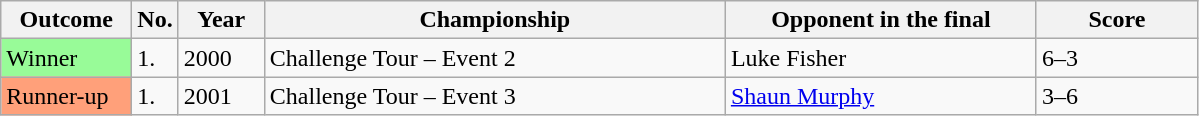<table class="sortable wikitable">
<tr>
<th width="80">Outcome</th>
<th width="20">No.</th>
<th width="50">Year</th>
<th width="300">Championship</th>
<th width="200">Opponent in the final</th>
<th width="100">Score</th>
</tr>
<tr>
<td style="background:#98fb98;">Winner</td>
<td>1.</td>
<td>2000</td>
<td>Challenge Tour – Event 2</td>
<td> Luke Fisher</td>
<td>6–3</td>
</tr>
<tr>
<td style="background:#ffa07a;">Runner-up</td>
<td>1.</td>
<td>2001</td>
<td>Challenge Tour – Event 3</td>
<td> <a href='#'>Shaun Murphy</a></td>
<td>3–6</td>
</tr>
</table>
